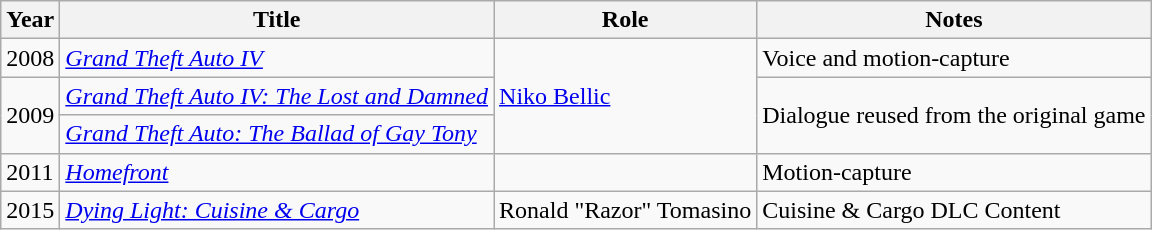<table class="wikitable sortable">
<tr>
<th>Year</th>
<th>Title</th>
<th>Role</th>
<th scope="col" class="unsortable">Notes</th>
</tr>
<tr>
<td>2008</td>
<td><em><a href='#'>Grand Theft Auto IV</a></em></td>
<td rowspan="3"><a href='#'>Niko Bellic</a></td>
<td>Voice and motion-capture</td>
</tr>
<tr>
<td rowspan="2">2009</td>
<td><em><a href='#'>Grand Theft Auto IV: The Lost and Damned</a></em></td>
<td rowspan="2">Dialogue reused from the original game</td>
</tr>
<tr>
<td><em><a href='#'>Grand Theft Auto: The Ballad of Gay Tony</a></em></td>
</tr>
<tr>
<td>2011</td>
<td><em><a href='#'>Homefront</a></em></td>
<td></td>
<td>Motion-capture</td>
</tr>
<tr>
<td>2015</td>
<td><em><a href='#'>Dying Light: Cuisine & Cargo</a></em></td>
<td>Ronald "Razor" Tomasino</td>
<td>Cuisine & Cargo DLC Content</td>
</tr>
</table>
